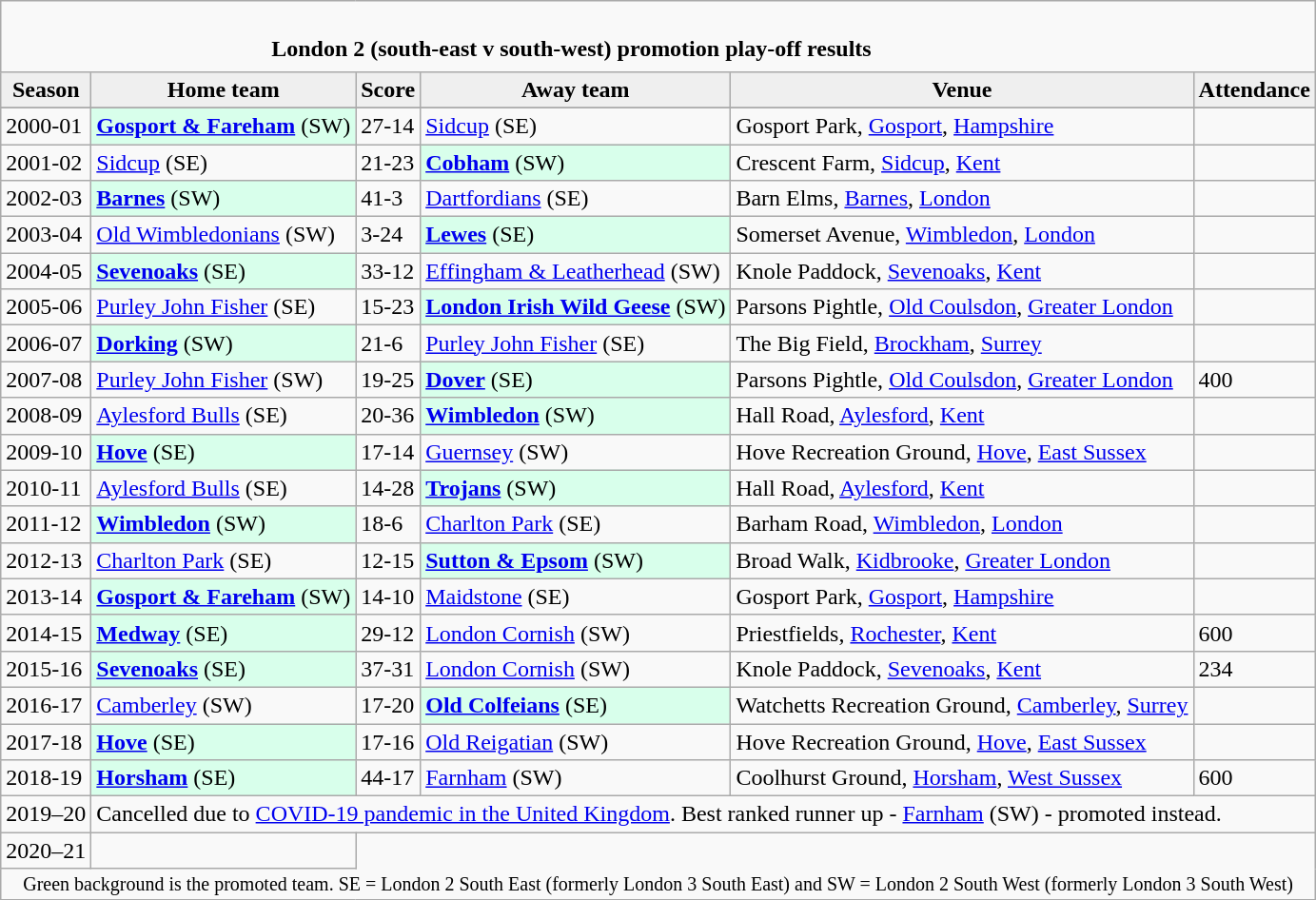<table class="wikitable" style="text-align: left;">
<tr>
<td colspan="11" cellpadding="0" cellspacing="0"><br><table border="0" style="width:100%;" cellpadding="0" cellspacing="0">
<tr>
<td style="width:20%; border:0;"></td>
<td style="border:0;"><strong>London 2 (south-east v south-west) promotion play-off results</strong></td>
<td style="width:20%; border:0;"></td>
</tr>
</table>
</td>
</tr>
<tr>
<th style="background:#efefef;">Season</th>
<th style="background:#efefef">Home team</th>
<th style="background:#efefef">Score</th>
<th style="background:#efefef">Away team</th>
<th style="background:#efefef">Venue</th>
<th style="background:#efefef">Attendance</th>
</tr>
<tr align=left>
</tr>
<tr>
<td>2000-01</td>
<td style="background:#d8ffeb;"><strong><a href='#'>Gosport & Fareham</a></strong> (SW)</td>
<td>27-14</td>
<td><a href='#'>Sidcup</a> (SE)</td>
<td>Gosport Park, <a href='#'>Gosport</a>, <a href='#'>Hampshire</a></td>
<td></td>
</tr>
<tr>
<td>2001-02</td>
<td><a href='#'>Sidcup</a> (SE)</td>
<td>21-23</td>
<td style="background:#d8ffeb;"><strong><a href='#'>Cobham</a></strong> (SW)</td>
<td>Crescent Farm, <a href='#'>Sidcup</a>, <a href='#'>Kent</a></td>
<td></td>
</tr>
<tr>
<td>2002-03</td>
<td style="background:#d8ffeb;"><strong><a href='#'>Barnes</a></strong> (SW)</td>
<td>41-3</td>
<td><a href='#'>Dartfordians</a> (SE)</td>
<td>Barn Elms, <a href='#'>Barnes</a>, <a href='#'>London</a></td>
<td></td>
</tr>
<tr>
<td>2003-04</td>
<td><a href='#'>Old Wimbledonians</a> (SW)</td>
<td>3-24</td>
<td style="background:#d8ffeb;"><strong><a href='#'>Lewes</a></strong> (SE)</td>
<td>Somerset Avenue, <a href='#'>Wimbledon</a>, <a href='#'>London</a></td>
<td></td>
</tr>
<tr>
<td>2004-05</td>
<td style="background:#d8ffeb;"><strong><a href='#'>Sevenoaks</a></strong> (SE)</td>
<td>33-12</td>
<td><a href='#'>Effingham & Leatherhead</a> (SW)</td>
<td>Knole Paddock, <a href='#'>Sevenoaks</a>, <a href='#'>Kent</a></td>
<td></td>
</tr>
<tr>
<td>2005-06</td>
<td><a href='#'>Purley John Fisher</a> (SE)</td>
<td>15-23</td>
<td style="background:#d8ffeb;"><strong><a href='#'>London Irish Wild Geese</a></strong> (SW)</td>
<td>Parsons Pightle, <a href='#'>Old Coulsdon</a>, <a href='#'>Greater London</a></td>
<td></td>
</tr>
<tr>
<td>2006-07</td>
<td style="background:#d8ffeb;"><strong><a href='#'>Dorking</a></strong> (SW)</td>
<td>21-6</td>
<td><a href='#'>Purley John Fisher</a> (SE)</td>
<td>The Big Field, <a href='#'>Brockham</a>, <a href='#'>Surrey</a></td>
<td></td>
</tr>
<tr>
<td>2007-08</td>
<td><a href='#'>Purley John Fisher</a> (SW)</td>
<td>19-25</td>
<td style="background:#d8ffeb;"><strong><a href='#'>Dover</a></strong> (SE)</td>
<td>Parsons Pightle, <a href='#'>Old Coulsdon</a>, <a href='#'>Greater London</a></td>
<td>400</td>
</tr>
<tr>
<td>2008-09</td>
<td><a href='#'>Aylesford Bulls</a> (SE)</td>
<td>20-36</td>
<td style="background:#d8ffeb;"><strong><a href='#'>Wimbledon</a></strong> (SW)</td>
<td>Hall Road, <a href='#'>Aylesford</a>, <a href='#'>Kent</a></td>
<td></td>
</tr>
<tr>
<td>2009-10</td>
<td style="background:#d8ffeb;"><strong><a href='#'>Hove</a></strong> (SE)</td>
<td>17-14</td>
<td><a href='#'>Guernsey</a> (SW)</td>
<td>Hove Recreation Ground, <a href='#'>Hove</a>, <a href='#'>East Sussex</a></td>
<td></td>
</tr>
<tr>
<td>2010-11</td>
<td><a href='#'>Aylesford Bulls</a> (SE)</td>
<td>14-28</td>
<td style="background:#d8ffeb;"><strong><a href='#'>Trojans</a></strong> (SW)</td>
<td>Hall Road, <a href='#'>Aylesford</a>, <a href='#'>Kent</a></td>
<td></td>
</tr>
<tr>
<td>2011-12</td>
<td style="background:#d8ffeb;"><strong><a href='#'>Wimbledon</a></strong> (SW)</td>
<td>18-6</td>
<td><a href='#'>Charlton Park</a> (SE)</td>
<td>Barham Road, <a href='#'>Wimbledon</a>, <a href='#'>London</a></td>
<td></td>
</tr>
<tr>
<td>2012-13</td>
<td><a href='#'>Charlton Park</a> (SE)</td>
<td>12-15</td>
<td style="background:#d8ffeb;"><strong><a href='#'>Sutton & Epsom</a></strong> (SW)</td>
<td>Broad Walk, <a href='#'>Kidbrooke</a>, <a href='#'>Greater London</a></td>
<td></td>
</tr>
<tr>
<td>2013-14</td>
<td style="background:#d8ffeb;"><strong><a href='#'>Gosport & Fareham</a></strong> (SW)</td>
<td>14-10</td>
<td><a href='#'>Maidstone</a> (SE)</td>
<td>Gosport Park, <a href='#'>Gosport</a>, <a href='#'>Hampshire</a></td>
<td></td>
</tr>
<tr>
<td>2014-15</td>
<td style="background:#d8ffeb;"><strong><a href='#'>Medway</a></strong> (SE)</td>
<td>29-12</td>
<td><a href='#'>London Cornish</a> (SW)</td>
<td>Priestfields, <a href='#'>Rochester</a>, <a href='#'>Kent</a></td>
<td>600</td>
</tr>
<tr>
<td>2015-16</td>
<td style="background:#d8ffeb;"><strong><a href='#'>Sevenoaks</a></strong> (SE)</td>
<td>37-31</td>
<td><a href='#'>London Cornish</a> (SW)</td>
<td>Knole Paddock, <a href='#'>Sevenoaks</a>, <a href='#'>Kent</a></td>
<td>234</td>
</tr>
<tr>
<td>2016-17</td>
<td><a href='#'>Camberley</a> (SW)</td>
<td>17-20</td>
<td style="background:#d8ffeb;"><strong><a href='#'>Old Colfeians</a></strong> (SE)</td>
<td>Watchetts Recreation Ground, <a href='#'>Camberley</a>, <a href='#'>Surrey</a></td>
<td></td>
</tr>
<tr>
<td>2017-18</td>
<td style="background:#d8ffeb;"><strong><a href='#'>Hove</a></strong> (SE)</td>
<td>17-16</td>
<td><a href='#'>Old Reigatian</a> (SW)</td>
<td>Hove Recreation Ground, <a href='#'>Hove</a>, <a href='#'>East Sussex</a></td>
<td></td>
</tr>
<tr>
<td>2018-19</td>
<td style="background:#d8ffeb;"><strong><a href='#'>Horsham</a></strong> (SE)</td>
<td>44-17</td>
<td><a href='#'>Farnham</a> (SW)</td>
<td>Coolhurst Ground, <a href='#'>Horsham</a>, <a href='#'>West Sussex</a></td>
<td>600</td>
</tr>
<tr>
<td>2019–20</td>
<td colspan=6>Cancelled due to <a href='#'>COVID-19 pandemic in the United Kingdom</a>.  Best ranked runner up - <a href='#'>Farnham</a> (SW) - promoted instead.</td>
</tr>
<tr>
<td>2020–21</td>
<td></td>
</tr>
<tr>
<td colspan="15"  style="border:0; font-size:smaller; text-align:center;">Green background is the promoted team. SE = London 2 South East (formerly London 3 South East) and SW = London 2 South West (formerly London 3 South West)</td>
</tr>
<tr>
</tr>
</table>
